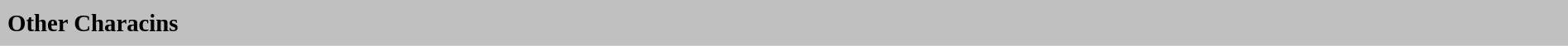<table cellspacing="4" width="100%" style="border:1px solid #C0C0C0; background:silver">
<tr>
<td height="25px" style="font-size:120%; text-align:left; background:silver"><strong>Other Characins</strong></td>
</tr>
</table>
